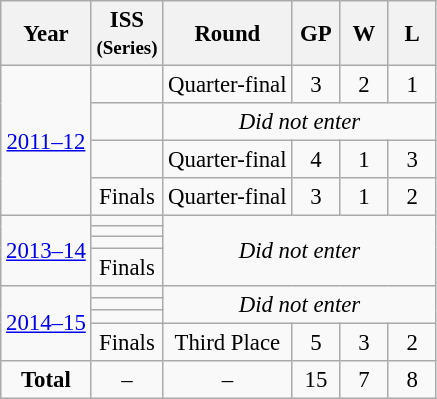<table class="wikitable" style="text-align: center; font-size:95%;">
<tr>
<th>Year</th>
<th>ISS<br><small>(Series)</small></th>
<th>Round</th>
<th width=25>GP</th>
<th width=25>W</th>
<th width=25>L</th>
</tr>
<tr>
<td rowspan=4><a href='#'>2011–12</a></td>
<td></td>
<td>Quarter-final</td>
<td>3</td>
<td>2</td>
<td>1</td>
</tr>
<tr>
<td></td>
<td colspan=4><em>Did not enter</em></td>
</tr>
<tr>
<td></td>
<td>Quarter-final</td>
<td>4</td>
<td>1</td>
<td>3</td>
</tr>
<tr>
<td> Finals</td>
<td>Quarter-final</td>
<td>3</td>
<td>1</td>
<td>2</td>
</tr>
<tr>
<td rowspan=4><a href='#'>2013–14</a></td>
<td></td>
<td colspan=4 rowspan=4><em>Did not enter</em></td>
</tr>
<tr>
<td></td>
</tr>
<tr>
<td></td>
</tr>
<tr>
<td> Finals</td>
</tr>
<tr>
<td rowspan=4><a href='#'>2014–15</a></td>
<td></td>
<td colspan=4 rowspan=3><em>Did not enter</em></td>
</tr>
<tr>
<td></td>
</tr>
<tr>
<td></td>
</tr>
<tr>
<td> Finals</td>
<td> Third Place</td>
<td>5</td>
<td>3</td>
<td>2</td>
</tr>
<tr>
<td><strong>Total</strong></td>
<td>–</td>
<td>–</td>
<td>15</td>
<td>7</td>
<td>8</td>
</tr>
</table>
